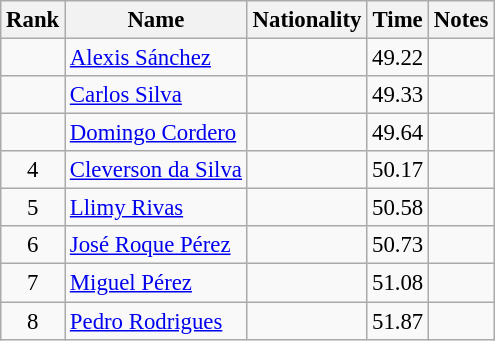<table class="wikitable sortable" style="text-align:center;font-size:95%">
<tr>
<th>Rank</th>
<th>Name</th>
<th>Nationality</th>
<th>Time</th>
<th>Notes</th>
</tr>
<tr>
<td></td>
<td align=left><a href='#'>Alexis Sánchez</a></td>
<td align=left></td>
<td>49.22</td>
<td></td>
</tr>
<tr>
<td></td>
<td align=left><a href='#'>Carlos Silva</a></td>
<td align=left></td>
<td>49.33</td>
<td></td>
</tr>
<tr>
<td></td>
<td align=left><a href='#'>Domingo Cordero</a></td>
<td align=left></td>
<td>49.64</td>
<td></td>
</tr>
<tr>
<td>4</td>
<td align=left><a href='#'>Cleverson da Silva</a></td>
<td align=left></td>
<td>50.17</td>
<td></td>
</tr>
<tr>
<td>5</td>
<td align=left><a href='#'>Llimy Rivas</a></td>
<td align=left></td>
<td>50.58</td>
<td></td>
</tr>
<tr>
<td>6</td>
<td align=left><a href='#'>José Roque Pérez</a></td>
<td align=left></td>
<td>50.73</td>
<td></td>
</tr>
<tr>
<td>7</td>
<td align=left><a href='#'>Miguel Pérez</a></td>
<td align=left></td>
<td>51.08</td>
<td></td>
</tr>
<tr>
<td>8</td>
<td align=left><a href='#'>Pedro Rodrigues</a></td>
<td align=left></td>
<td>51.87</td>
<td></td>
</tr>
</table>
